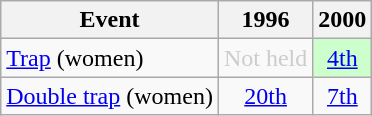<table class="wikitable" style="text-align: center">
<tr>
<th>Event</th>
<th>1996</th>
<th>2000</th>
</tr>
<tr>
<td align=left><a href='#'>Trap</a> (women)</td>
<td style="color: #cccccc">Not held</td>
<td style="background: #ccffcc"><a href='#'>4th</a></td>
</tr>
<tr>
<td align=left><a href='#'>Double trap</a> (women)</td>
<td><a href='#'>20th</a></td>
<td><a href='#'>7th</a></td>
</tr>
</table>
